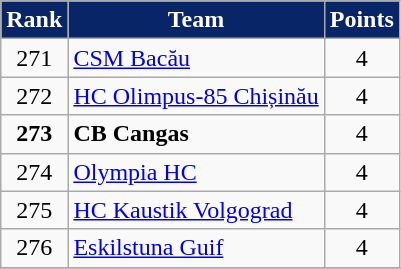<table class="wikitable" style="text-align: center;">
<tr>
<th style="color:#FFFFFF; background:#082567">Rank</th>
<th style="color:#FFFFFF; background:#082567">Team</th>
<th style="color:#FFFFFF; background:#082567">Points</th>
</tr>
<tr>
<td>271</td>
<td align=left> <a href='#'>CSM Bacău</a></td>
<td>4</td>
</tr>
<tr>
<td>272</td>
<td align=left> <a href='#'>HC Olimpus-85 Chișinău</a></td>
<td>4</td>
</tr>
<tr>
<td><strong>273</strong></td>
<td align=left> <strong>CB Cangas</strong></td>
<td>4</td>
</tr>
<tr>
<td>274</td>
<td align=left> <a href='#'>Olympia HC</a></td>
<td>4</td>
</tr>
<tr>
<td>275</td>
<td align=left> <a href='#'>HC Kaustik Volgograd</a></td>
<td>4</td>
</tr>
<tr>
<td>276</td>
<td align=left> <a href='#'>Eskilstuna Guif</a></td>
<td>4</td>
</tr>
<tr>
</tr>
</table>
